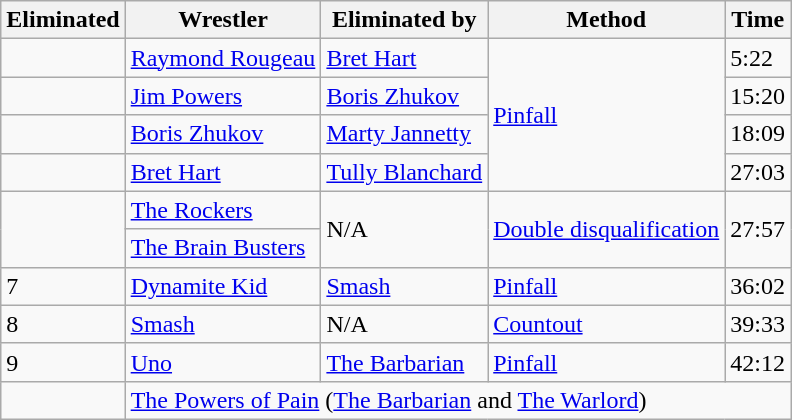<table class="wikitable sortable">
<tr>
<th>Eliminated</th>
<th>Wrestler</th>
<th>Eliminated by</th>
<th>Method</th>
<th>Time</th>
</tr>
<tr>
<td></td>
<td><a href='#'>Raymond Rougeau</a></td>
<td><a href='#'>Bret Hart</a></td>
<td rowspan="4"><a href='#'>Pinfall</a></td>
<td>5:22</td>
</tr>
<tr>
<td></td>
<td><a href='#'>Jim Powers</a></td>
<td><a href='#'>Boris Zhukov</a></td>
<td>15:20</td>
</tr>
<tr>
<td></td>
<td><a href='#'>Boris Zhukov</a></td>
<td><a href='#'>Marty Jannetty</a></td>
<td>18:09</td>
</tr>
<tr>
<td></td>
<td><a href='#'>Bret Hart</a></td>
<td><a href='#'>Tully Blanchard</a></td>
<td>27:03</td>
</tr>
<tr>
<td rowspan="2"></td>
<td><a href='#'>The Rockers</a></td>
<td rowspan="2">N/A</td>
<td rowspan="2"><a href='#'>Double disqualification</a></td>
<td rowspan="2">27:57</td>
</tr>
<tr>
<td><a href='#'>The Brain Busters</a></td>
</tr>
<tr>
<td>7</td>
<td><a href='#'>Dynamite Kid</a></td>
<td><a href='#'>Smash</a></td>
<td><a href='#'>Pinfall</a></td>
<td>36:02</td>
</tr>
<tr>
<td>8</td>
<td><a href='#'>Smash</a></td>
<td>N/A</td>
<td><a href='#'>Countout</a></td>
<td>39:33</td>
</tr>
<tr>
<td>9</td>
<td><a href='#'>Uno</a></td>
<td><a href='#'>The Barbarian</a></td>
<td><a href='#'>Pinfall</a></td>
<td>42:12</td>
</tr>
<tr>
<td></td>
<td colspan="4"><a href='#'>The Powers of Pain</a> (<a href='#'>The Barbarian</a> and <a href='#'>The Warlord</a>)</td>
</tr>
</table>
